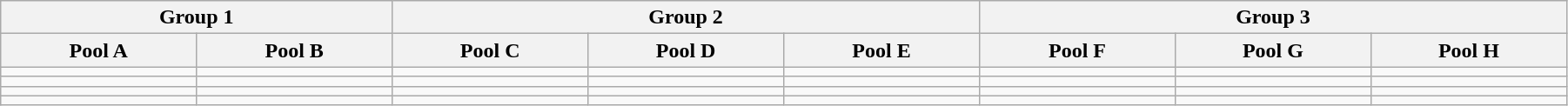<table class="wikitable" width=95%>
<tr>
<th colspan=2>Group 1</th>
<th colspan=3>Group 2</th>
<th colspan=3>Group 3</th>
</tr>
<tr>
<th width=12%>Pool A</th>
<th width=12%>Pool B</th>
<th width=12%>Pool C</th>
<th width=12%>Pool D</th>
<th width=12%>Pool E</th>
<th width=12%>Pool F</th>
<th width=12%>Pool G</th>
<th width=12%>Pool H</th>
</tr>
<tr>
<td></td>
<td></td>
<td></td>
<td></td>
<td></td>
<td></td>
<td></td>
<td></td>
</tr>
<tr>
<td></td>
<td></td>
<td></td>
<td></td>
<td></td>
<td></td>
<td></td>
<td></td>
</tr>
<tr>
<td></td>
<td></td>
<td></td>
<td></td>
<td></td>
<td></td>
<td></td>
<td></td>
</tr>
<tr>
<td></td>
<td></td>
<td></td>
<td></td>
<td></td>
<td></td>
<td></td>
<td></td>
</tr>
</table>
